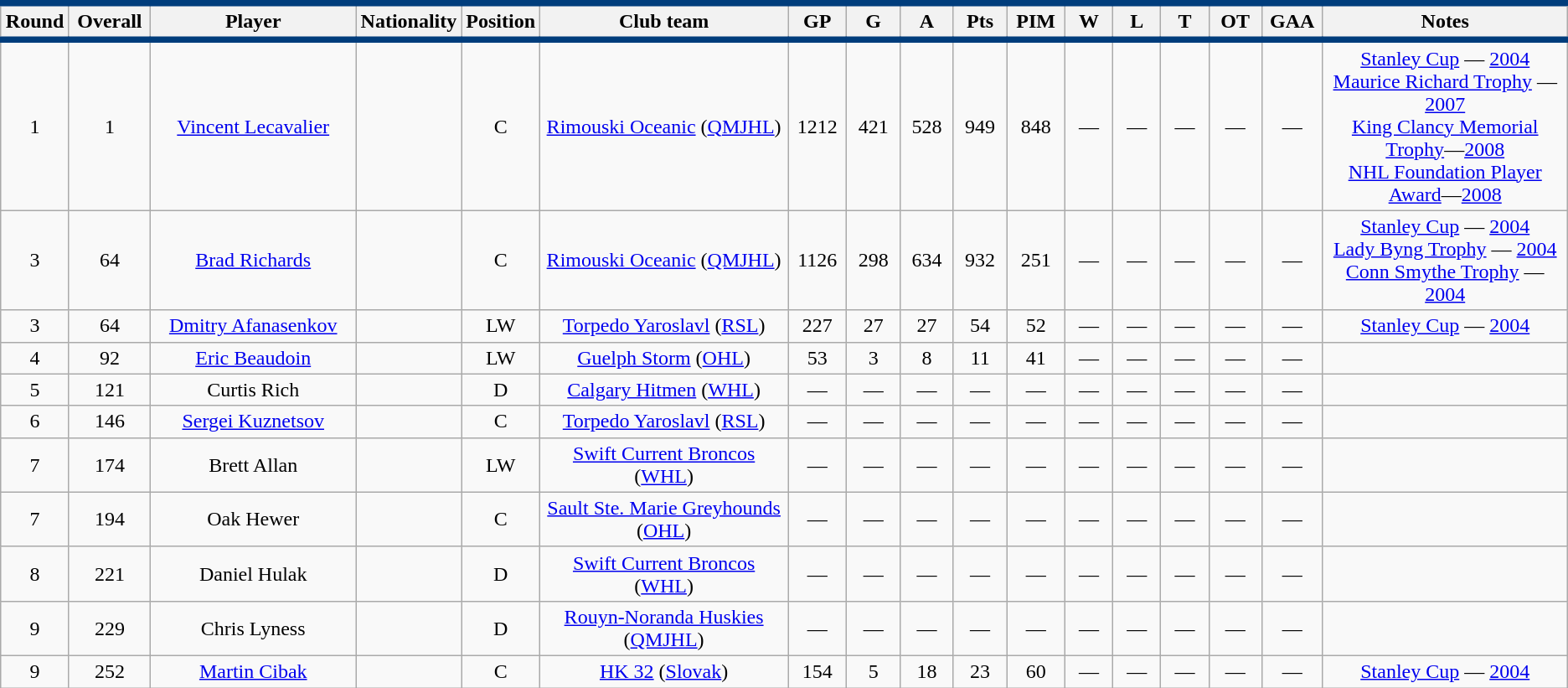<table class="wikitable sortable" style="text-align:center">
<tr style= "background:#FFFFFF; border-top:#003D7C 5px solid; border-bottom:#003D7C 5px solid;">
<th style="width:3em">Round</th>
<th style="width:4em">Overall</th>
<th style="width:15em">Player</th>
<th style="width:3em">Nationality</th>
<th style="width:3em">Position</th>
<th style="width:20em">Club team</th>
<th style="width:3em">GP</th>
<th style="width:3em">G</th>
<th style="width:3em">A</th>
<th style="width:3em">Pts</th>
<th style="width:3em">PIM</th>
<th style="width:3em">W</th>
<th style="width:3em">L</th>
<th style="width:3em">T</th>
<th style="width:3em">OT</th>
<th style="width:3em">GAA</th>
<th style="width:20em">Notes</th>
</tr>
<tr>
<td>1</td>
<td>1</td>
<td><a href='#'>Vincent Lecavalier</a></td>
<td></td>
<td>C</td>
<td><a href='#'>Rimouski Oceanic</a> (<a href='#'>QMJHL</a>)</td>
<td>1212</td>
<td>421</td>
<td>528</td>
<td>949</td>
<td>848</td>
<td>—</td>
<td>—</td>
<td>—</td>
<td>—</td>
<td>—</td>
<td><a href='#'>Stanley Cup</a> — <a href='#'>2004</a><br><a href='#'>Maurice Richard Trophy</a> — <a href='#'>2007</a><br><a href='#'>King Clancy Memorial Trophy</a>—<a href='#'>2008</a><br><a href='#'>NHL Foundation Player Award</a>—<a href='#'>2008</a></td>
</tr>
<tr>
<td>3</td>
<td>64</td>
<td><a href='#'>Brad Richards</a></td>
<td></td>
<td>C</td>
<td><a href='#'>Rimouski Oceanic</a> (<a href='#'>QMJHL</a>)</td>
<td>1126</td>
<td>298</td>
<td>634</td>
<td>932</td>
<td>251</td>
<td>—</td>
<td>—</td>
<td>—</td>
<td>—</td>
<td>—</td>
<td><a href='#'>Stanley Cup</a> — <a href='#'>2004</a><br><a href='#'>Lady Byng Trophy</a> — <a href='#'>2004</a><br><a href='#'>Conn Smythe Trophy</a> — <a href='#'>2004</a></td>
</tr>
<tr>
<td>3</td>
<td>64</td>
<td><a href='#'>Dmitry Afanasenkov</a></td>
<td></td>
<td>LW</td>
<td><a href='#'>Torpedo Yaroslavl</a> (<a href='#'>RSL</a>)</td>
<td>227</td>
<td>27</td>
<td>27</td>
<td>54</td>
<td>52</td>
<td>—</td>
<td>—</td>
<td>—</td>
<td>—</td>
<td>—</td>
<td><a href='#'>Stanley Cup</a> — <a href='#'>2004</a></td>
</tr>
<tr>
<td>4</td>
<td>92</td>
<td><a href='#'>Eric Beaudoin</a></td>
<td></td>
<td>LW</td>
<td><a href='#'>Guelph Storm</a> (<a href='#'>OHL</a>)</td>
<td>53</td>
<td>3</td>
<td>8</td>
<td>11</td>
<td>41</td>
<td>—</td>
<td>—</td>
<td>—</td>
<td>—</td>
<td>—</td>
<td></td>
</tr>
<tr>
<td>5</td>
<td>121</td>
<td>Curtis Rich</td>
<td></td>
<td>D</td>
<td><a href='#'>Calgary Hitmen</a> (<a href='#'>WHL</a>)</td>
<td>—</td>
<td>—</td>
<td>—</td>
<td>—</td>
<td>—</td>
<td>—</td>
<td>—</td>
<td>—</td>
<td>—</td>
<td>—</td>
<td></td>
</tr>
<tr>
<td>6</td>
<td>146</td>
<td><a href='#'>Sergei Kuznetsov</a></td>
<td></td>
<td>C</td>
<td><a href='#'>Torpedo Yaroslavl</a> (<a href='#'>RSL</a>)</td>
<td>—</td>
<td>—</td>
<td>—</td>
<td>—</td>
<td>—</td>
<td>—</td>
<td>—</td>
<td>—</td>
<td>—</td>
<td>—</td>
<td></td>
</tr>
<tr>
<td>7</td>
<td>174</td>
<td>Brett Allan</td>
<td></td>
<td>LW</td>
<td><a href='#'>Swift Current Broncos</a> (<a href='#'>WHL</a>)</td>
<td>—</td>
<td>—</td>
<td>—</td>
<td>—</td>
<td>—</td>
<td>—</td>
<td>—</td>
<td>—</td>
<td>—</td>
<td>—</td>
<td></td>
</tr>
<tr>
<td>7</td>
<td>194</td>
<td>Oak Hewer</td>
<td></td>
<td>C</td>
<td><a href='#'>Sault Ste. Marie Greyhounds</a> (<a href='#'>OHL</a>)</td>
<td>—</td>
<td>—</td>
<td>—</td>
<td>—</td>
<td>—</td>
<td>—</td>
<td>—</td>
<td>—</td>
<td>—</td>
<td>—</td>
<td></td>
</tr>
<tr>
<td>8</td>
<td>221</td>
<td>Daniel Hulak</td>
<td></td>
<td>D</td>
<td><a href='#'>Swift Current Broncos</a> (<a href='#'>WHL</a>)</td>
<td>—</td>
<td>—</td>
<td>—</td>
<td>—</td>
<td>—</td>
<td>—</td>
<td>—</td>
<td>—</td>
<td>—</td>
<td>—</td>
<td></td>
</tr>
<tr>
<td>9</td>
<td>229</td>
<td>Chris Lyness</td>
<td></td>
<td>D</td>
<td><a href='#'>Rouyn-Noranda Huskies</a> (<a href='#'>QMJHL</a>)</td>
<td>—</td>
<td>—</td>
<td>—</td>
<td>—</td>
<td>—</td>
<td>—</td>
<td>—</td>
<td>—</td>
<td>—</td>
<td>—</td>
<td></td>
</tr>
<tr>
<td>9</td>
<td>252</td>
<td><a href='#'>Martin Cibak</a></td>
<td></td>
<td>C</td>
<td><a href='#'>HK 32</a> (<a href='#'>Slovak</a>)</td>
<td>154</td>
<td>5</td>
<td>18</td>
<td>23</td>
<td>60</td>
<td>—</td>
<td>—</td>
<td>—</td>
<td>—</td>
<td>—</td>
<td><a href='#'>Stanley Cup</a> — <a href='#'>2004</a></td>
</tr>
</table>
